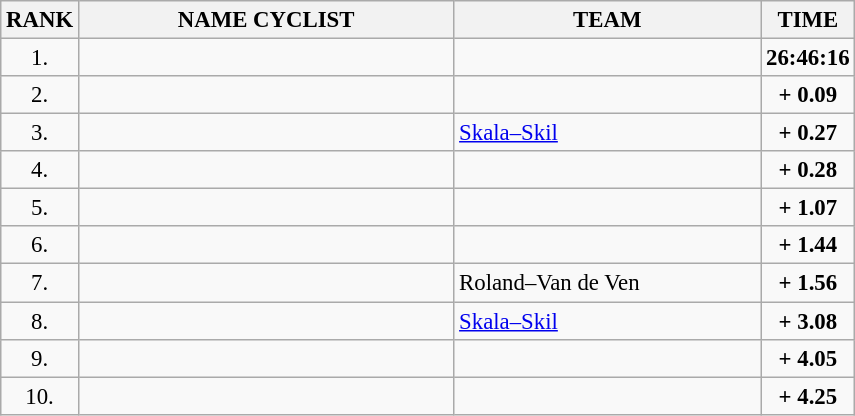<table class="wikitable" style="font-size:95%;">
<tr>
<th>RANK</th>
<th align="left" style="width: 16em">NAME CYCLIST</th>
<th align="left" style="width: 13em">TEAM</th>
<th>TIME</th>
</tr>
<tr>
<td align="center">1.</td>
<td></td>
<td></td>
<td align="center"><strong>26:46:16</strong></td>
</tr>
<tr>
<td align="center">2.</td>
<td></td>
<td></td>
<td align="center"><strong>+ 0.09</strong></td>
</tr>
<tr>
<td align="center">3.</td>
<td></td>
<td><a href='#'>Skala–Skil</a></td>
<td align="center"><strong>+ 0.27</strong></td>
</tr>
<tr>
<td align="center">4.</td>
<td></td>
<td></td>
<td align="center"><strong>+ 0.28</strong></td>
</tr>
<tr>
<td align="center">5.</td>
<td></td>
<td></td>
<td align="center"><strong>+ 1.07</strong></td>
</tr>
<tr>
<td align="center">6.</td>
<td></td>
<td></td>
<td align="center"><strong>+ 1.44</strong></td>
</tr>
<tr>
<td align="center">7.</td>
<td></td>
<td>Roland–Van de Ven</td>
<td align="center"><strong>+ 1.56</strong></td>
</tr>
<tr>
<td align="center">8.</td>
<td></td>
<td><a href='#'>Skala–Skil</a></td>
<td align="center"><strong>+ 3.08</strong></td>
</tr>
<tr>
<td align="center">9.</td>
<td></td>
<td></td>
<td align="center"><strong>+ 4.05</strong></td>
</tr>
<tr>
<td align="center">10.</td>
<td></td>
<td></td>
<td align="center"><strong>+ 4.25</strong></td>
</tr>
</table>
